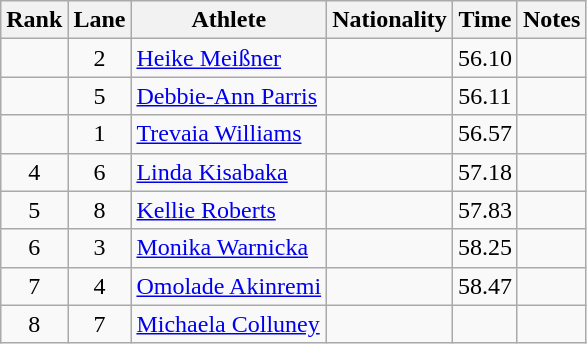<table class="wikitable sortable" style="text-align:center">
<tr>
<th>Rank</th>
<th>Lane</th>
<th>Athlete</th>
<th>Nationality</th>
<th>Time</th>
<th>Notes</th>
</tr>
<tr>
<td></td>
<td>2</td>
<td align=left><a href='#'>Heike Meißner</a></td>
<td align=left></td>
<td>56.10</td>
<td></td>
</tr>
<tr>
<td></td>
<td>5</td>
<td align=left><a href='#'>Debbie-Ann Parris</a></td>
<td align=left></td>
<td>56.11</td>
<td></td>
</tr>
<tr>
<td></td>
<td>1</td>
<td align=left><a href='#'>Trevaia Williams</a></td>
<td align=left></td>
<td>56.57</td>
<td></td>
</tr>
<tr>
<td>4</td>
<td>6</td>
<td align=left><a href='#'>Linda Kisabaka</a></td>
<td align=left></td>
<td>57.18</td>
<td></td>
</tr>
<tr>
<td>5</td>
<td>8</td>
<td align=left><a href='#'>Kellie Roberts</a></td>
<td align=left></td>
<td>57.83</td>
<td></td>
</tr>
<tr>
<td>6</td>
<td>3</td>
<td align=left><a href='#'>Monika Warnicka</a></td>
<td align=left></td>
<td>58.25</td>
<td></td>
</tr>
<tr>
<td>7</td>
<td>4</td>
<td align=left><a href='#'>Omolade Akinremi</a></td>
<td align=left></td>
<td>58.47</td>
<td></td>
</tr>
<tr>
<td>8</td>
<td>7</td>
<td align=left><a href='#'>Michaela Colluney</a></td>
<td align=left></td>
<td></td>
<td></td>
</tr>
</table>
